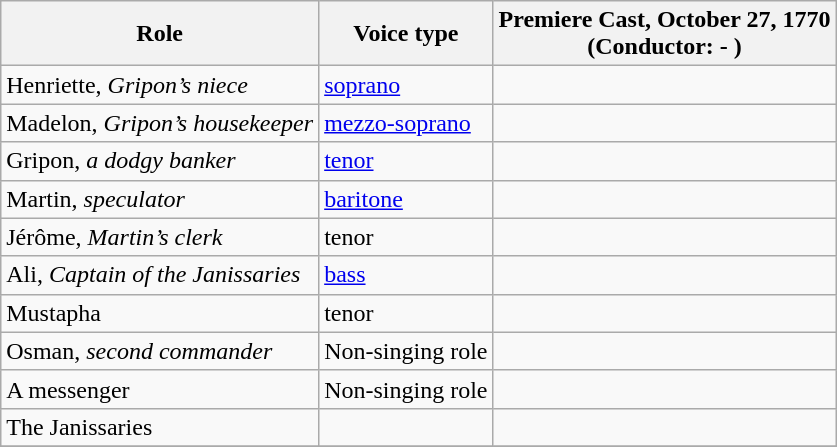<table class="wikitable">
<tr>
<th>Role</th>
<th>Voice type</th>
<th>Premiere Cast, October 27, 1770<br>(Conductor: - )</th>
</tr>
<tr>
<td>Henriette, <em>Gripon’s niece</em></td>
<td><a href='#'>soprano</a></td>
<td></td>
</tr>
<tr>
<td>Madelon, <em>Gripon’s housekeeper</em></td>
<td><a href='#'>mezzo-soprano</a></td>
<td></td>
</tr>
<tr>
<td>Gripon, <em>a dodgy banker</em></td>
<td><a href='#'>tenor</a></td>
<td></td>
</tr>
<tr>
<td>Martin, <em>speculator</em></td>
<td><a href='#'>baritone</a></td>
<td></td>
</tr>
<tr>
<td>Jérôme, <em>Martin’s clerk</em></td>
<td>tenor</td>
<td></td>
</tr>
<tr>
<td>Ali, <em>Captain of the Janissaries</em></td>
<td><a href='#'>bass</a></td>
<td></td>
</tr>
<tr>
<td>Mustapha</td>
<td>tenor</td>
<td></td>
</tr>
<tr>
<td>Osman, <em>second commander</em></td>
<td>Non-singing role</td>
<td></td>
</tr>
<tr>
<td>A messenger</td>
<td>Non-singing role</td>
<td></td>
</tr>
<tr>
<td>The Janissaries</td>
<td></td>
<td></td>
</tr>
<tr>
</tr>
</table>
